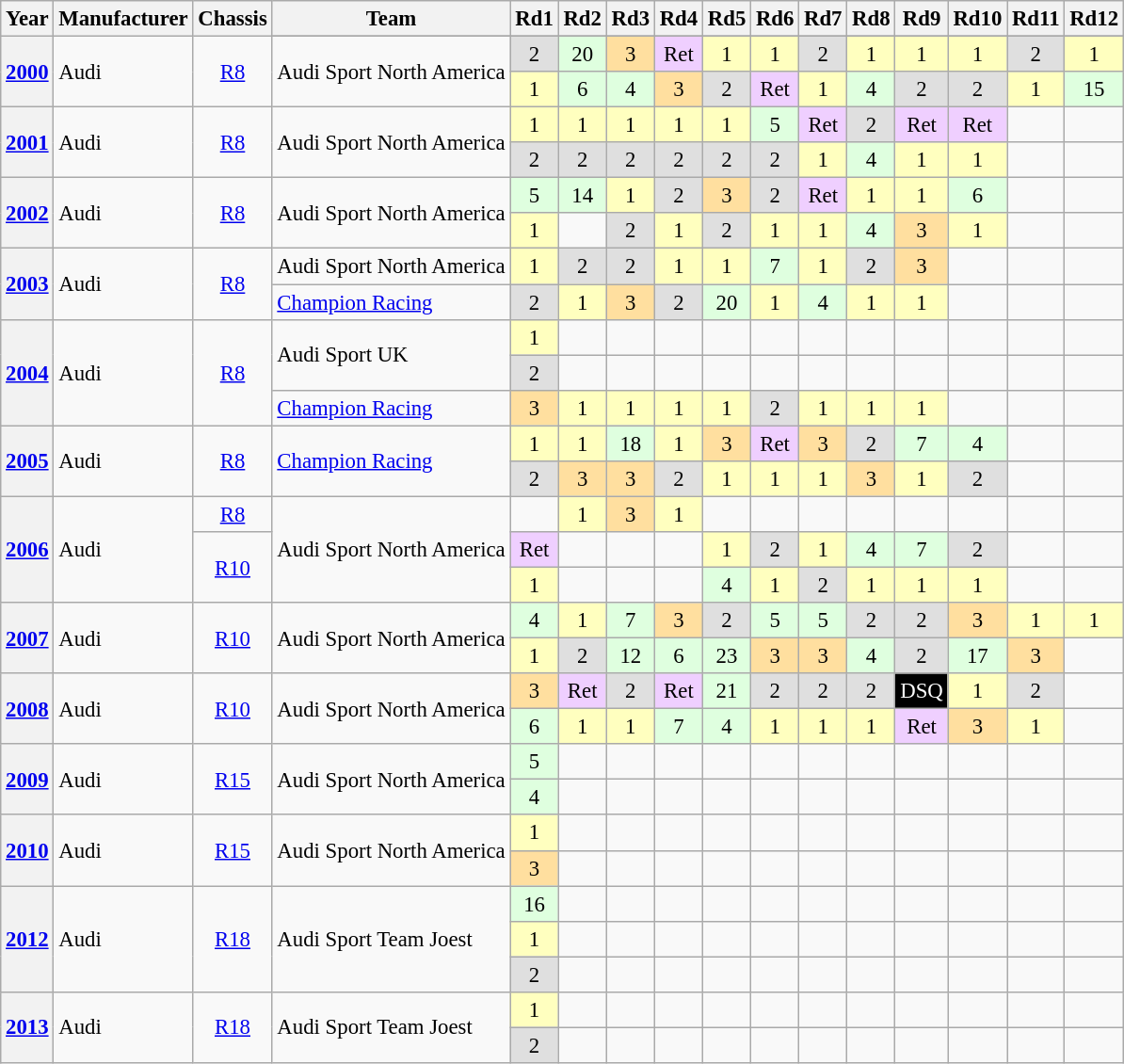<table class="wikitable" style="text-align:center; font-size:95%">
<tr>
<th>Year</th>
<th>Manufacturer</th>
<th>Chassis</th>
<th>Team</th>
<th>Rd1</th>
<th>Rd2</th>
<th>Rd3</th>
<th>Rd4</th>
<th>Rd5</th>
<th>Rd6</th>
<th>Rd7</th>
<th>Rd8</th>
<th>Rd9</th>
<th>Rd10</th>
<th>Rd11</th>
<th>Rd12</th>
</tr>
<tr>
<th rowspan="3"><a href='#'>2000</a></th>
<td align="left" rowspan="3"> Audi</td>
<td rowspan="3"><a href='#'>R8</a></td>
</tr>
<tr>
<td align="left" rowspan="2"> Audi Sport North America</td>
<td style="background:#dfdfdf;">2</td>
<td style="background:#dfffdf;">20</td>
<td style="background:#ffdf9f;">3</td>
<td style="background:#efcfff;">Ret</td>
<td style="background:#ffffbf;">1</td>
<td style="background:#ffffbf;">1</td>
<td style="background:#dfdfdf;">2</td>
<td style="background:#ffffbf;">1</td>
<td style="background:#ffffbf;">1</td>
<td style="background:#ffffbf;">1</td>
<td style="background:#dfdfdf;">2</td>
<td style="background:#ffffbf;">1</td>
</tr>
<tr>
<td style="background:#ffffbf;">1</td>
<td style="background:#dfffdf;">6</td>
<td style="background:#dfffdf;">4</td>
<td style="background:#ffdf9f;">3</td>
<td style="background:#dfdfdf;">2</td>
<td style="background:#efcfff;">Ret</td>
<td style="background:#ffffbf;">1</td>
<td style="background:#dfffdf;">4</td>
<td style="background:#dfdfdf;">2</td>
<td style="background:#dfdfdf;">2</td>
<td style="background:#ffffbf;">1</td>
<td style="background:#dfffdf;">15</td>
</tr>
<tr>
<th rowspan="2"><a href='#'>2001</a></th>
<td align="left" rowspan="2"> Audi</td>
<td rowspan="2"><a href='#'>R8</a></td>
<td align="left" rowspan="2"> Audi Sport North America</td>
<td style="background:#ffffbf;">1</td>
<td style="background:#ffffbf;">1</td>
<td style="background:#ffffbf;">1</td>
<td style="background:#ffffbf;">1</td>
<td style="background:#ffffbf;">1</td>
<td style="background:#dfffdf;">5</td>
<td style="background:#efcfff;">Ret</td>
<td style="background:#dfdfdf;">2</td>
<td style="background:#efcfff;">Ret</td>
<td style="background:#efcfff;">Ret</td>
<td></td>
<td></td>
</tr>
<tr>
<td style="background:#dfdfdf;">2</td>
<td style="background:#dfdfdf;">2</td>
<td style="background:#dfdfdf;">2</td>
<td style="background:#dfdfdf;">2</td>
<td style="background:#dfdfdf;">2</td>
<td style="background:#dfdfdf;">2</td>
<td style="background:#ffffbf;">1</td>
<td style="background:#dfffdf;">4</td>
<td style="background:#ffffbf;">1</td>
<td style="background:#ffffbf;">1</td>
<td></td>
<td></td>
</tr>
<tr>
<th rowspan="2"><a href='#'>2002</a></th>
<td align="left" rowspan="2"> Audi</td>
<td rowspan="2"><a href='#'>R8</a></td>
<td align="left" rowspan="2"> Audi Sport North America</td>
<td style="background:#dfffdf;">5</td>
<td style="background:#dfffdf;">14</td>
<td style="background:#ffffbf;">1</td>
<td style="background:#dfdfdf;">2</td>
<td style="background:#ffdf9f;">3</td>
<td style="background:#dfdfdf;">2</td>
<td style="background:#efcfff;">Ret</td>
<td style="background:#ffffbf;">1</td>
<td style="background:#ffffbf;">1</td>
<td style="background:#dfffdf;">6</td>
<td></td>
<td></td>
</tr>
<tr>
<td style="background:#ffffbf;">1</td>
<td></td>
<td style="background:#dfdfdf;">2</td>
<td style="background:#ffffbf;">1</td>
<td style="background:#dfdfdf;">2</td>
<td style="background:#ffffbf;">1</td>
<td style="background:#ffffbf;">1</td>
<td style="background:#dfffdf;">4</td>
<td style="background:#ffdf9f;">3</td>
<td style="background:#ffffbf;">1</td>
<td></td>
<td></td>
</tr>
<tr>
<th rowspan="2"><a href='#'>2003</a></th>
<td align="left" rowspan="2"> Audi</td>
<td rowspan="2"><a href='#'>R8</a></td>
<td align="left" rowspan="1"> Audi Sport North America</td>
<td style="background:#ffffbf;">1</td>
<td style="background:#dfdfdf;">2</td>
<td style="background:#dfdfdf;">2</td>
<td style="background:#ffffbf;">1</td>
<td style="background:#ffffbf;">1</td>
<td style="background:#dfffdf;">7</td>
<td style="background:#ffffbf;">1</td>
<td style="background:#dfdfdf;">2</td>
<td style="background:#ffdf9f;">3</td>
<td></td>
<td></td>
<td></td>
</tr>
<tr>
<td align="left" rowspan="1"> <a href='#'>Champion Racing</a></td>
<td style="background:#dfdfdf;">2</td>
<td style="background:#ffffbf;">1</td>
<td style="background:#ffdf9f;">3</td>
<td style="background:#dfdfdf;">2</td>
<td style="background:#dfffdf;">20</td>
<td style="background:#ffffbf;">1</td>
<td style="background:#dfffdf;">4</td>
<td style="background:#ffffbf;">1</td>
<td style="background:#ffffbf;">1</td>
<td></td>
<td></td>
<td></td>
</tr>
<tr>
<th rowspan="3"><a href='#'>2004</a></th>
<td align="left" rowspan="3"> Audi</td>
<td rowspan="3"><a href='#'>R8</a></td>
<td align="left" rowspan="2"> Audi Sport UK</td>
<td style="background:#ffffbf;">1</td>
<td></td>
<td></td>
<td></td>
<td></td>
<td></td>
<td></td>
<td></td>
<td></td>
<td></td>
<td></td>
<td></td>
</tr>
<tr>
<td style="background:#dfdfdf;">2</td>
<td></td>
<td></td>
<td></td>
<td></td>
<td></td>
<td></td>
<td></td>
<td></td>
<td></td>
<td></td>
<td></td>
</tr>
<tr>
<td align="left" rowspan="1"> <a href='#'>Champion Racing</a></td>
<td style="background:#ffdf9f;">3</td>
<td style="background:#ffffbf;">1</td>
<td style="background:#ffffbf;">1</td>
<td style="background:#ffffbf;">1</td>
<td style="background:#ffffbf;">1</td>
<td style="background:#dfdfdf;">2</td>
<td style="background:#ffffbf;">1</td>
<td style="background:#ffffbf;">1</td>
<td style="background:#ffffbf;">1</td>
<td></td>
<td></td>
<td></td>
</tr>
<tr>
<th rowspan="2"><a href='#'>2005</a></th>
<td align="left" rowspan="2"> Audi</td>
<td rowspan="2"><a href='#'>R8</a></td>
<td align="left" rowspan="2"> <a href='#'>Champion Racing</a></td>
<td style="background:#ffffbf;">1</td>
<td style="background:#ffffbf;">1</td>
<td style="background:#dfffdf;">18</td>
<td style="background:#ffffbf;">1</td>
<td style="background:#ffdf9f;">3</td>
<td style="background:#efcfff;">Ret</td>
<td style="background:#ffdf9f;">3</td>
<td style="background:#dfdfdf;">2</td>
<td style="background:#dfffdf;">7</td>
<td style="background:#dfffdf;">4</td>
<td></td>
<td></td>
</tr>
<tr>
<td style="background:#dfdfdf;">2</td>
<td style="background:#ffdf9f;">3</td>
<td style="background:#ffdf9f;">3</td>
<td style="background:#dfdfdf;">2</td>
<td style="background:#ffffbf;">1</td>
<td style="background:#ffffbf;">1</td>
<td style="background:#ffffbf;">1</td>
<td style="background:#ffdf9f;">3</td>
<td style="background:#ffffbf;">1</td>
<td style="background:#dfdfdf;">2</td>
<td></td>
<td></td>
</tr>
<tr>
<th rowspan="3"><a href='#'>2006</a></th>
<td align="left" rowspan="3"> Audi</td>
<td rowspan="1"><a href='#'>R8</a></td>
<td align="left" rowspan="3"> Audi Sport North America</td>
<td></td>
<td style="background:#ffffbf;">1</td>
<td style="background:#ffdf9f;">3</td>
<td style="background:#ffffbf;">1</td>
<td></td>
<td></td>
<td></td>
<td></td>
<td></td>
<td></td>
<td></td>
<td></td>
</tr>
<tr>
<td rowspan="2"><a href='#'>R10</a></td>
<td style="background:#efcfff;">Ret</td>
<td></td>
<td></td>
<td></td>
<td style="background:#ffffbf;">1</td>
<td style="background:#dfdfdf;">2</td>
<td style="background:#ffffbf;">1</td>
<td style="background:#dfffdf;">4</td>
<td style="background:#dfffdf;">7</td>
<td style="background:#dfdfdf;">2</td>
<td></td>
<td></td>
</tr>
<tr>
<td style="background:#ffffbf;">1</td>
<td></td>
<td></td>
<td></td>
<td style="background:#dfffdf;">4</td>
<td style="background:#ffffbf;">1</td>
<td style="background:#dfdfdf;">2</td>
<td style="background:#ffffbf;">1</td>
<td style="background:#ffffbf;">1</td>
<td style="background:#ffffbf;">1</td>
<td></td>
<td></td>
</tr>
<tr>
<th rowspan="2"><a href='#'>2007</a></th>
<td align="left" rowspan="2"> Audi</td>
<td rowspan="2"><a href='#'>R10</a></td>
<td align="left" rowspan="2"> Audi Sport North America</td>
<td style="background:#dfffdf;">4</td>
<td style="background:#ffffbf;">1</td>
<td style="background:#dfffdf;">7</td>
<td style="background:#ffdf9f;">3</td>
<td style="background:#dfdfdf;">2</td>
<td style="background:#dfffdf;">5</td>
<td style="background:#dfffdf;">5</td>
<td style="background:#dfdfdf;">2</td>
<td style="background:#dfdfdf;">2</td>
<td style="background:#ffdf9f;">3</td>
<td style="background:#ffffbf;">1</td>
<td style="background:#ffffbf;">1</td>
</tr>
<tr>
<td style="background:#ffffbf;">1</td>
<td style="background:#dfdfdf;">2</td>
<td style="background:#dfffdf;">12</td>
<td style="background:#dfffdf;">6</td>
<td style="background:#dfffdf;">23</td>
<td style="background:#ffdf9f;">3</td>
<td style="background:#ffdf9f;">3</td>
<td style="background:#dfffdf;">4</td>
<td style="background:#dfdfdf;">2</td>
<td style="background:#dfffdf;">17</td>
<td style="background:#ffdf9f;">3</td>
<td></td>
</tr>
<tr>
<th rowspan="2"><a href='#'>2008</a></th>
<td align="left" rowspan="2"> Audi</td>
<td rowspan="2"><a href='#'>R10</a></td>
<td align="left" rowspan="2"> Audi Sport North America</td>
<td style="background:#ffdf9f;">3</td>
<td style="background:#efcfff;">Ret</td>
<td style="background:#dfdfdf;">2</td>
<td style="background:#efcfff;">Ret</td>
<td style="background:#dfffdf;">21</td>
<td style="background:#dfdfdf;">2</td>
<td style="background:#dfdfdf;">2</td>
<td style="background:#dfdfdf;">2</td>
<td style="background:#000000; color:white">DSQ</td>
<td style="background:#ffffbf;">1</td>
<td style="background:#dfdfdf;">2</td>
<td></td>
</tr>
<tr>
<td style="background:#dfffdf;">6</td>
<td style="background:#ffffbf;">1</td>
<td style="background:#ffffbf;">1</td>
<td style="background:#dfffdf;">7</td>
<td style="background:#dfffdf;">4</td>
<td style="background:#ffffbf;">1</td>
<td style="background:#ffffbf;">1</td>
<td style="background:#ffffbf;">1</td>
<td style="background:#efcfff;">Ret</td>
<td style="background:#ffdf9f;">3</td>
<td style="background:#ffffbf;">1</td>
<td></td>
</tr>
<tr>
<th rowspan="2"><a href='#'>2009</a></th>
<td align="left" rowspan="2"> Audi</td>
<td rowspan="2"><a href='#'>R15</a></td>
<td align="left" rowspan="2"> Audi Sport North America</td>
<td style="background:#dfffdf;">5</td>
<td></td>
<td></td>
<td></td>
<td></td>
<td></td>
<td></td>
<td></td>
<td></td>
<td></td>
<td></td>
<td></td>
</tr>
<tr>
<td style="background:#dfffdf;">4</td>
<td></td>
<td></td>
<td></td>
<td></td>
<td></td>
<td></td>
<td></td>
<td></td>
<td></td>
<td></td>
<td></td>
</tr>
<tr>
<th rowspan="2"><a href='#'>2010</a></th>
<td align="left" rowspan="2"> Audi</td>
<td rowspan="2"><a href='#'>R15</a></td>
<td align="left" rowspan="2"> Audi Sport North America</td>
<td style="background:#ffffbf;">1</td>
<td></td>
<td></td>
<td></td>
<td></td>
<td></td>
<td></td>
<td></td>
<td></td>
<td></td>
<td></td>
<td></td>
</tr>
<tr>
<td style="background:#ffdf9f;">3</td>
<td></td>
<td></td>
<td></td>
<td></td>
<td></td>
<td></td>
<td></td>
<td></td>
<td></td>
<td></td>
<td></td>
</tr>
<tr>
<th rowspan="3"><a href='#'>2012</a></th>
<td align="left" rowspan="3"> Audi</td>
<td rowspan="3"><a href='#'>R18</a></td>
<td align="left" rowspan="3"> Audi Sport Team Joest</td>
<td style="background:#dfffdf;">16</td>
<td></td>
<td></td>
<td></td>
<td></td>
<td></td>
<td></td>
<td></td>
<td></td>
<td></td>
<td></td>
<td></td>
</tr>
<tr>
<td style="background:#ffffbf;">1</td>
<td></td>
<td></td>
<td></td>
<td></td>
<td></td>
<td></td>
<td></td>
<td></td>
<td></td>
<td></td>
<td></td>
</tr>
<tr>
<td style="background:#dfdfdf;">2</td>
<td></td>
<td></td>
<td></td>
<td></td>
<td></td>
<td></td>
<td></td>
<td></td>
<td></td>
<td></td>
<td></td>
</tr>
<tr>
<th rowspan="2"><a href='#'>2013</a></th>
<td align="left" rowspan="2"> Audi</td>
<td rowspan="2"><a href='#'>R18</a></td>
<td align="left" rowspan="2"> Audi Sport Team Joest</td>
<td style="background:#ffffbf;">1</td>
<td></td>
<td></td>
<td></td>
<td></td>
<td></td>
<td></td>
<td></td>
<td></td>
<td></td>
<td></td>
<td></td>
</tr>
<tr>
<td style="background:#dfdfdf;">2</td>
<td></td>
<td></td>
<td></td>
<td></td>
<td></td>
<td></td>
<td></td>
<td></td>
<td></td>
<td></td>
<td></td>
</tr>
</table>
